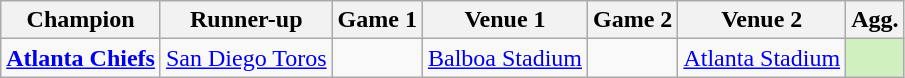<table class="wikitable">
<tr>
<th>Champion</th>
<th>Runner-up</th>
<th>Game 1</th>
<th>Venue 1</th>
<th>Game 2</th>
<th>Venue 2</th>
<th>Agg.</th>
</tr>
<tr>
<td><strong><a href='#'>Atlanta Chiefs</a></strong></td>
<td><a href='#'>San Diego Toros</a></td>
<td></td>
<td><a href='#'>Balboa Stadium</a></td>
<td></td>
<td><a href='#'>Atlanta Stadium</a></td>
<td style="background-color:#D0F0C0"></td>
</tr>
</table>
